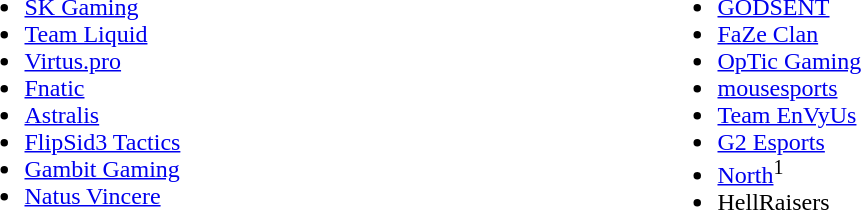<table cellspacing="10">
<tr>
<td valign="top" width="450px"><br><ul><li><a href='#'>SK Gaming</a></li><li><a href='#'>Team Liquid</a></li><li><a href='#'>Virtus.pro</a></li><li><a href='#'>Fnatic</a></li><li><a href='#'>Astralis</a></li><li><a href='#'>FlipSid3 Tactics</a></li><li><a href='#'>Gambit Gaming</a></li><li><a href='#'>Natus Vincere</a></li></ul></td>
<td valign="top"><br><ul><li><a href='#'>GODSENT</a></li><li><a href='#'>FaZe Clan</a></li><li><a href='#'>OpTic Gaming</a></li><li><a href='#'>mousesports</a></li><li><a href='#'>Team EnVyUs</a></li><li><a href='#'>G2 Esports</a></li><li><a href='#'>North</a><sup>1</sup></li><li>HellRaisers</li></ul></td>
</tr>
<tr>
</tr>
</table>
